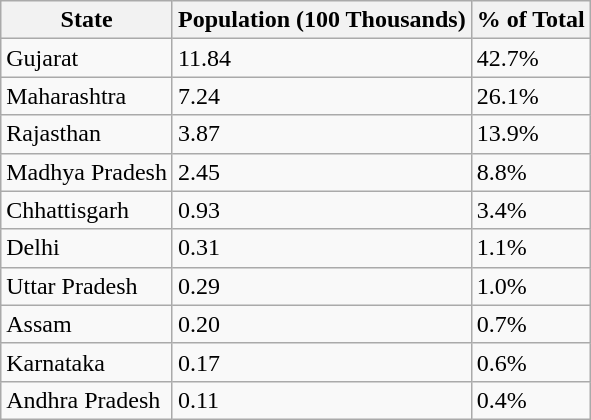<table class="wikitable">
<tr>
<th>State</th>
<th>Population (100 Thousands)</th>
<th>% of Total</th>
</tr>
<tr>
<td>Gujarat</td>
<td>11.84</td>
<td>42.7%</td>
</tr>
<tr>
<td>Maharashtra</td>
<td>7.24</td>
<td>26.1%</td>
</tr>
<tr>
<td>Rajasthan</td>
<td>3.87</td>
<td>13.9%</td>
</tr>
<tr>
<td>Madhya Pradesh</td>
<td>2.45</td>
<td>8.8%</td>
</tr>
<tr>
<td>Chhattisgarh</td>
<td>0.93</td>
<td>3.4%</td>
</tr>
<tr>
<td>Delhi</td>
<td>0.31</td>
<td>1.1%</td>
</tr>
<tr>
<td>Uttar Pradesh</td>
<td>0.29</td>
<td>1.0%</td>
</tr>
<tr>
<td>Assam</td>
<td>0.20</td>
<td>0.7%</td>
</tr>
<tr>
<td>Karnataka</td>
<td>0.17</td>
<td>0.6%</td>
</tr>
<tr>
<td>Andhra Pradesh</td>
<td>0.11</td>
<td>0.4%</td>
</tr>
</table>
